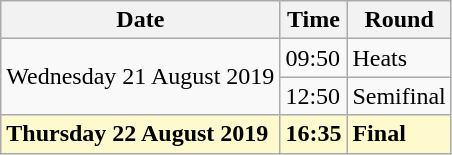<table class="wikitable">
<tr>
<th>Date</th>
<th>Time</th>
<th>Round</th>
</tr>
<tr>
<td rowspan=2>Wednesday 21 August 2019</td>
<td>09:50</td>
<td>Heats</td>
</tr>
<tr>
<td>12:50</td>
<td>Semifinal</td>
</tr>
<tr>
<td style=background:lemonchiffon><strong>Thursday 22 August 2019</strong></td>
<td style=background:lemonchiffon><strong>16:35</strong></td>
<td style=background:lemonchiffon><strong>Final</strong></td>
</tr>
</table>
